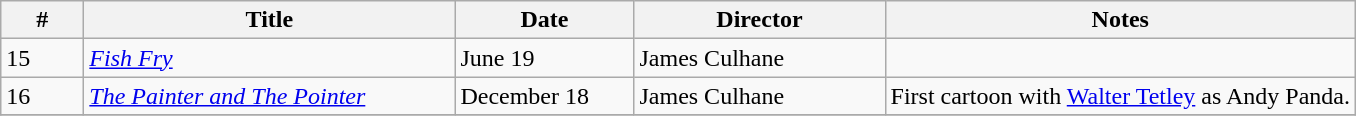<table class="wikitable">
<tr>
<th style="width:3em">#</th>
<th style="width:15em">Title</th>
<th style="width:7em">Date</th>
<th style="width:10em">Director</th>
<th>Notes</th>
</tr>
<tr>
<td>15</td>
<td><em><a href='#'>Fish Fry</a></em></td>
<td>June 19</td>
<td>James Culhane</td>
<td></td>
</tr>
<tr>
<td>16</td>
<td><em><a href='#'>The Painter and The Pointer</a></em></td>
<td>December 18</td>
<td>James Culhane</td>
<td>First cartoon with <a href='#'>Walter Tetley</a> as Andy Panda.</td>
</tr>
<tr>
</tr>
</table>
